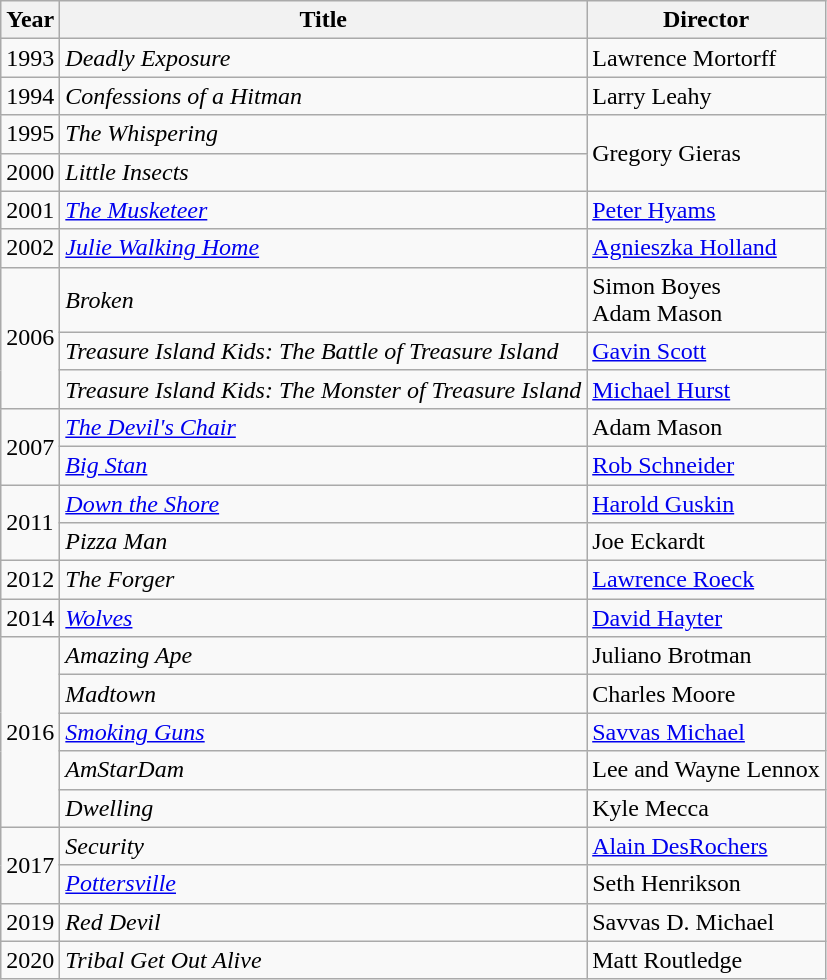<table class="wikitable plainrowheaders">
<tr>
<th>Year</th>
<th>Title</th>
<th>Director</th>
</tr>
<tr>
<td>1993</td>
<td><em>Deadly Exposure</em></td>
<td>Lawrence Mortorff</td>
</tr>
<tr>
<td>1994</td>
<td><em>Confessions of a Hitman</em></td>
<td>Larry Leahy</td>
</tr>
<tr>
<td>1995</td>
<td><em>The Whispering</em></td>
<td rowspan=2>Gregory Gieras</td>
</tr>
<tr>
<td>2000</td>
<td><em>Little Insects</em></td>
</tr>
<tr>
<td>2001</td>
<td><em><a href='#'>The Musketeer</a></em></td>
<td><a href='#'>Peter Hyams</a></td>
</tr>
<tr>
<td>2002</td>
<td><em><a href='#'>Julie Walking Home</a></em></td>
<td><a href='#'>Agnieszka Holland</a></td>
</tr>
<tr>
<td rowspan=3>2006</td>
<td><em>Broken</em></td>
<td>Simon Boyes<br>Adam Mason</td>
</tr>
<tr>
<td><em>Treasure Island Kids: The Battle of Treasure Island</em></td>
<td><a href='#'>Gavin Scott</a></td>
</tr>
<tr>
<td><em>Treasure Island Kids: The Monster of Treasure Island</em></td>
<td><a href='#'>Michael Hurst</a></td>
</tr>
<tr>
<td rowspan=2>2007</td>
<td><em><a href='#'>The Devil's Chair</a></em></td>
<td>Adam Mason</td>
</tr>
<tr>
<td><em><a href='#'>Big Stan</a></em></td>
<td><a href='#'>Rob Schneider</a></td>
</tr>
<tr>
<td rowspan=2>2011</td>
<td><em><a href='#'>Down the Shore</a></em></td>
<td><a href='#'>Harold Guskin</a></td>
</tr>
<tr>
<td><em>Pizza Man</em></td>
<td>Joe Eckardt</td>
</tr>
<tr>
<td>2012</td>
<td><em>The Forger</em></td>
<td><a href='#'>Lawrence Roeck</a></td>
</tr>
<tr>
<td>2014</td>
<td><em><a href='#'>Wolves</a></em></td>
<td><a href='#'>David Hayter</a></td>
</tr>
<tr>
<td rowspan=5>2016</td>
<td><em>Amazing Ape</em></td>
<td>Juliano Brotman</td>
</tr>
<tr>
<td><em>Madtown</em></td>
<td>Charles Moore</td>
</tr>
<tr>
<td><em><a href='#'>Smoking Guns</a></em></td>
<td><a href='#'>Savvas Michael</a></td>
</tr>
<tr>
<td><em>AmStarDam</em></td>
<td>Lee and Wayne Lennox</td>
</tr>
<tr>
<td><em>Dwelling</em></td>
<td>Kyle Mecca</td>
</tr>
<tr>
<td rowspan=2>2017</td>
<td><em>Security</em></td>
<td><a href='#'>Alain DesRochers</a></td>
</tr>
<tr>
<td><em><a href='#'>Pottersville</a></em></td>
<td>Seth Henrikson</td>
</tr>
<tr>
<td>2019</td>
<td><em>Red Devil</em></td>
<td>Savvas D. Michael</td>
</tr>
<tr>
<td>2020</td>
<td><em>Tribal Get Out Alive</em></td>
<td>Matt Routledge</td>
</tr>
</table>
